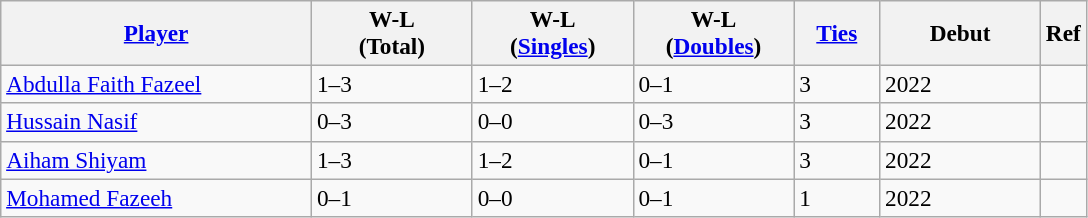<table class="wikitable sortable" style=font-size:97%>
<tr>
<th width=200><a href='#'>Player</a></th>
<th width=100>W-L<br>(Total)</th>
<th width=100>W-L<br>(<a href='#'>Singles</a>)</th>
<th width=100>W-L<br>(<a href='#'>Doubles</a>)</th>
<th width=50><a href='#'>Ties</a></th>
<th width=100>Debut</th>
<th>Ref</th>
</tr>
<tr>
<td><a href='#'>Abdulla Faith Fazeel</a></td>
<td>1–3</td>
<td>1–2</td>
<td>0–1</td>
<td>3</td>
<td>2022</td>
<td></td>
</tr>
<tr>
<td><a href='#'>Hussain Nasif</a></td>
<td>0–3</td>
<td>0–0</td>
<td>0–3</td>
<td>3</td>
<td>2022</td>
<td></td>
</tr>
<tr>
<td><a href='#'>Aiham Shiyam</a></td>
<td>1–3</td>
<td>1–2</td>
<td>0–1</td>
<td>3</td>
<td>2022</td>
<td></td>
</tr>
<tr>
<td><a href='#'>Mohamed Fazeeh</a></td>
<td>0–1</td>
<td>0–0</td>
<td>0–1</td>
<td>1</td>
<td>2022</td>
<td></td>
</tr>
</table>
